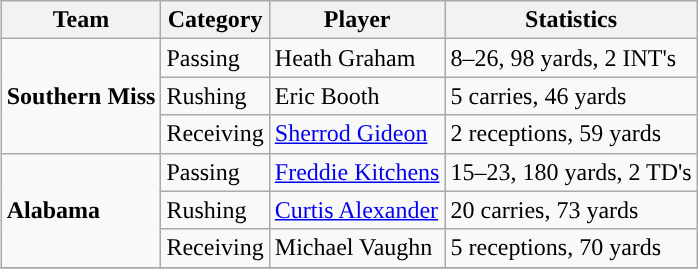<table class="wikitable" style="float: right;">
<tr>
<th>Team</th>
<th>Category</th>
<th>Player</th>
<th>Statistics</th>
</tr>
<tr>
<td rowspan=3><strong>Southern Miss</strong></td>
<td>Passing</td>
<td>Heath Graham</td>
<td>8–26, 98 yards, 2 INT's</td>
</tr>
<tr>
<td>Rushing</td>
<td>Eric Booth</td>
<td>5 carries, 46 yards</td>
</tr>
<tr>
<td>Receiving</td>
<td><a href='#'>Sherrod Gideon</a></td>
<td>2 receptions, 59 yards</td>
</tr>
<tr>
<td rowspan=3><strong>Alabama</strong></td>
<td>Passing</td>
<td><a href='#'>Freddie Kitchens</a></td>
<td>15–23, 180 yards, 2 TD's</td>
</tr>
<tr>
<td>Rushing</td>
<td><a href='#'>Curtis Alexander</a></td>
<td>20 carries, 73 yards</td>
</tr>
<tr>
<td>Receiving</td>
<td>Michael Vaughn</td>
<td>5 receptions, 70 yards</td>
</tr>
<tr>
</tr>
</table>
